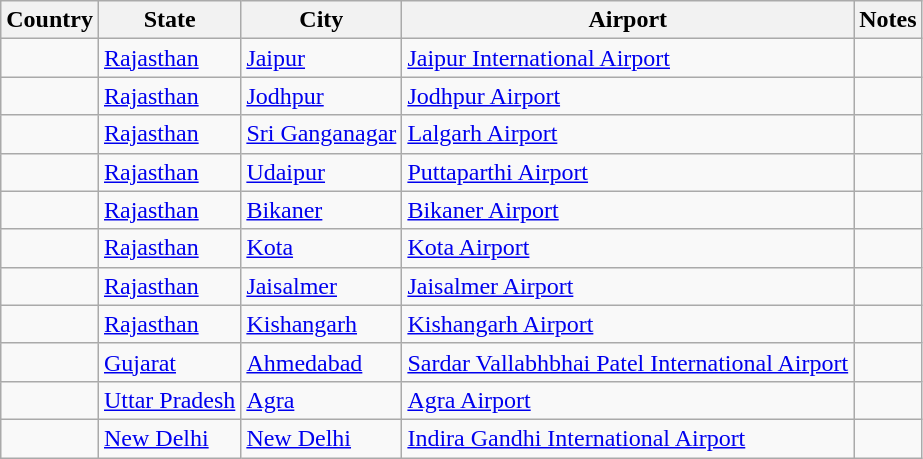<table class="wikitable sortable">
<tr>
<th>Country</th>
<th>State</th>
<th>City</th>
<th>Airport</th>
<th>Notes</th>
</tr>
<tr>
<td></td>
<td><a href='#'>Rajasthan</a></td>
<td><a href='#'>Jaipur</a></td>
<td><a href='#'>Jaipur International Airport</a></td>
<td></td>
</tr>
<tr>
<td></td>
<td><a href='#'>Rajasthan</a></td>
<td><a href='#'>Jodhpur</a></td>
<td><a href='#'>Jodhpur Airport</a></td>
<td></td>
</tr>
<tr>
<td></td>
<td><a href='#'>Rajasthan</a></td>
<td><a href='#'>Sri Ganganagar</a></td>
<td><a href='#'>Lalgarh Airport</a></td>
<td></td>
</tr>
<tr>
<td></td>
<td><a href='#'>Rajasthan</a></td>
<td><a href='#'>Udaipur</a></td>
<td><a href='#'>Puttaparthi Airport</a></td>
<td></td>
</tr>
<tr>
<td></td>
<td><a href='#'>Rajasthan</a></td>
<td><a href='#'>Bikaner</a></td>
<td><a href='#'>Bikaner Airport</a></td>
<td></td>
</tr>
<tr>
<td></td>
<td><a href='#'>Rajasthan</a></td>
<td><a href='#'>Kota</a></td>
<td><a href='#'>Kota Airport</a></td>
<td></td>
</tr>
<tr>
<td></td>
<td><a href='#'>Rajasthan</a></td>
<td><a href='#'>Jaisalmer</a></td>
<td><a href='#'>Jaisalmer Airport</a></td>
<td></td>
</tr>
<tr>
<td></td>
<td><a href='#'>Rajasthan</a></td>
<td><a href='#'>Kishangarh</a></td>
<td><a href='#'>Kishangarh Airport</a></td>
<td></td>
</tr>
<tr>
<td></td>
<td><a href='#'>Gujarat</a></td>
<td><a href='#'>Ahmedabad</a></td>
<td><a href='#'>Sardar Vallabhbhai Patel International Airport</a></td>
<td></td>
</tr>
<tr>
<td></td>
<td><a href='#'>Uttar Pradesh</a></td>
<td><a href='#'>Agra</a></td>
<td><a href='#'>Agra Airport</a></td>
<td></td>
</tr>
<tr>
<td></td>
<td><a href='#'>New Delhi</a></td>
<td><a href='#'>New Delhi</a></td>
<td><a href='#'>Indira Gandhi International Airport</a></td>
<td></td>
</tr>
</table>
